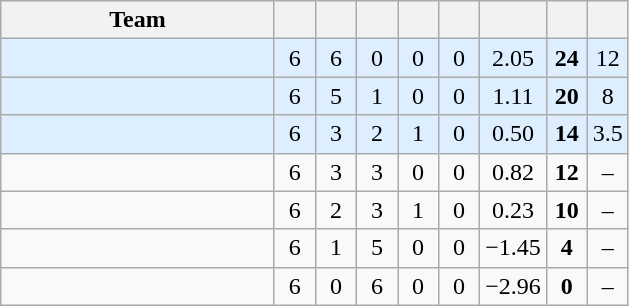<table class="wikitable" style="text-align:center">
<tr>
<th width=175>Team</th>
<th width=20></th>
<th width=20></th>
<th width=20></th>
<th width=20></th>
<th width=20></th>
<th width=20></th>
<th width=20></th>
<th width=20></th>
</tr>
<tr bgcolor="#ddeeff">
<td align="left"></td>
<td>6</td>
<td>6</td>
<td>0</td>
<td>0</td>
<td>0</td>
<td>2.05</td>
<td><strong>24</strong></td>
<td>12</td>
</tr>
<tr bgcolor="#ddeeff">
<td align="left"></td>
<td>6</td>
<td>5</td>
<td>1</td>
<td>0</td>
<td>0</td>
<td>1.11</td>
<td><strong>20</strong></td>
<td>8</td>
</tr>
<tr bgcolor="#ddeeff">
<td align="left"></td>
<td>6</td>
<td>3</td>
<td>2</td>
<td>1</td>
<td>0</td>
<td>0.50</td>
<td><strong>14</strong></td>
<td>3.5</td>
</tr>
<tr>
<td align="left"></td>
<td>6</td>
<td>3</td>
<td>3</td>
<td>0</td>
<td>0</td>
<td>0.82</td>
<td><strong>12</strong></td>
<td>–</td>
</tr>
<tr>
<td align="left"></td>
<td>6</td>
<td>2</td>
<td>3</td>
<td>1</td>
<td>0</td>
<td>0.23</td>
<td><strong>10</strong></td>
<td>–</td>
</tr>
<tr>
<td align="left"></td>
<td>6</td>
<td>1</td>
<td>5</td>
<td>0</td>
<td>0</td>
<td>−1.45</td>
<td><strong>4</strong></td>
<td>–</td>
</tr>
<tr>
<td align="left"></td>
<td>6</td>
<td>0</td>
<td>6</td>
<td>0</td>
<td>0</td>
<td>−2.96</td>
<td><strong>0</strong></td>
<td>–</td>
</tr>
</table>
